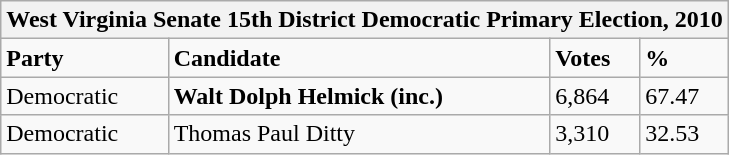<table class="wikitable">
<tr>
<th colspan="4">West Virginia Senate 15th District Democratic Primary Election, 2010</th>
</tr>
<tr>
<td><strong>Party</strong></td>
<td><strong>Candidate</strong></td>
<td><strong>Votes</strong></td>
<td><strong>%</strong></td>
</tr>
<tr>
<td>Democratic</td>
<td><strong>Walt Dolph Helmick (inc.)</strong></td>
<td>6,864</td>
<td>67.47</td>
</tr>
<tr>
<td>Democratic</td>
<td>Thomas Paul Ditty</td>
<td>3,310</td>
<td>32.53</td>
</tr>
</table>
